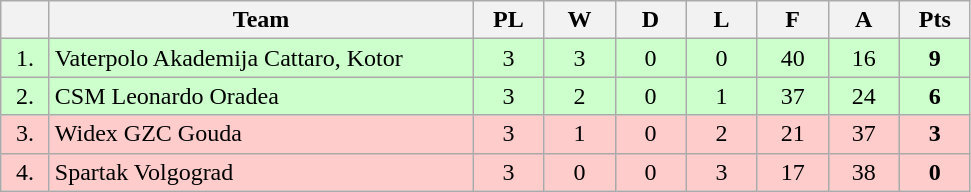<table class="wikitable" style="text-align:center">
<tr>
<th width=25></th>
<th width=275>Team</th>
<th width=40>PL</th>
<th width=40>W</th>
<th width=40>D</th>
<th width=40>L</th>
<th width=40>F</th>
<th width=40>A</th>
<th width=40>Pts</th>
</tr>
<tr bgcolor=#ccffcc>
<td>1.</td>
<td align=left> Vaterpolo Akademija Cattaro, Kotor</td>
<td>3</td>
<td>3</td>
<td>0</td>
<td>0</td>
<td>40</td>
<td>16</td>
<td><strong>9</strong></td>
</tr>
<tr bgcolor=#ccffcc>
<td>2.</td>
<td align=left> CSM Leonardo Oradea</td>
<td>3</td>
<td>2</td>
<td>0</td>
<td>1</td>
<td>37</td>
<td>24</td>
<td><strong>6</strong></td>
</tr>
<tr style="background: #ffcccc;">
<td>3.</td>
<td align=left> Widex GZC Gouda</td>
<td>3</td>
<td>1</td>
<td>0</td>
<td>2</td>
<td>21</td>
<td>37</td>
<td><strong>3</strong></td>
</tr>
<tr style="background: #ffcccc;">
<td>4.</td>
<td align=left> Spartak Volgograd</td>
<td>3</td>
<td>0</td>
<td>0</td>
<td>3</td>
<td>17</td>
<td>38</td>
<td><strong>0</strong></td>
</tr>
</table>
